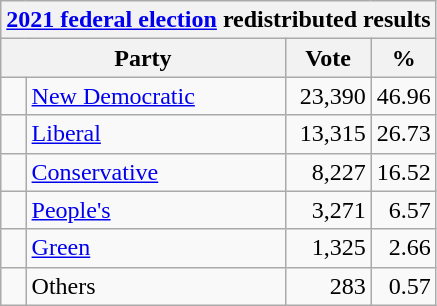<table class="wikitable">
<tr>
<th colspan="4"><a href='#'>2021 federal election</a> redistributed results</th>
</tr>
<tr>
<th bgcolor="#DDDDFF" width="130px" colspan="2">Party</th>
<th bgcolor="#DDDDFF" width="50px">Vote</th>
<th bgcolor="#DDDDFF" width="30px">%</th>
</tr>
<tr>
<td> </td>
<td><a href='#'>New Democratic</a></td>
<td align=right>23,390</td>
<td align=right>46.96</td>
</tr>
<tr>
<td> </td>
<td><a href='#'>Liberal</a></td>
<td align=right>13,315</td>
<td align=right>26.73</td>
</tr>
<tr>
<td> </td>
<td><a href='#'>Conservative</a></td>
<td align=right>8,227</td>
<td align=right>16.52</td>
</tr>
<tr>
<td> </td>
<td><a href='#'>People's</a></td>
<td align=right>3,271</td>
<td align=right>6.57</td>
</tr>
<tr>
<td> </td>
<td><a href='#'>Green</a></td>
<td align=right>1,325</td>
<td align=right>2.66</td>
</tr>
<tr>
<td> </td>
<td>Others</td>
<td align=right>283</td>
<td align=right>0.57</td>
</tr>
</table>
